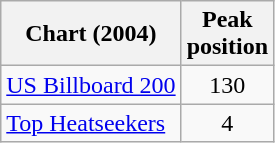<table class="wikitable sortable">
<tr>
<th>Chart (2004)</th>
<th>Peak<br>position</th>
</tr>
<tr>
<td><a href='#'>US Billboard 200</a></td>
<td style="text-align:center;">130</td>
</tr>
<tr>
<td><a href='#'>Top Heatseekers</a></td>
<td style="text-align:center;">4</td>
</tr>
</table>
